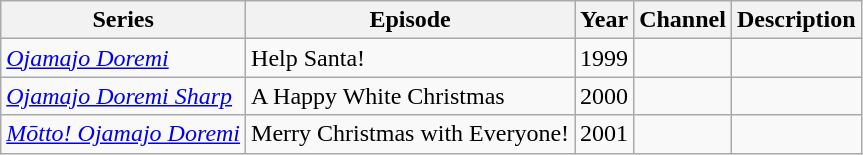<table class="wikitable sortable">
<tr>
<th>Series</th>
<th>Episode</th>
<th>Year</th>
<th>Channel</th>
<th>Description</th>
</tr>
<tr>
<td><em><a href='#'>Ojamajo Doremi</a></em></td>
<td>Help Santa!</td>
<td>1999</td>
<td></td>
<td></td>
</tr>
<tr>
<td><em><a href='#'>Ojamajo Doremi Sharp</a></em></td>
<td>A Happy White Christmas</td>
<td>2000</td>
<td></td>
<td></td>
</tr>
<tr>
<td><em><a href='#'>Mōtto! Ojamajo Doremi</a></em></td>
<td>Merry Christmas with Everyone!</td>
<td>2001</td>
<td></td>
<td></td>
</tr>
</table>
